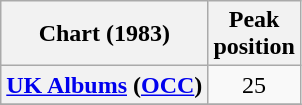<table class="wikitable plainrowheaders">
<tr>
<th scope="col">Chart (1983)</th>
<th scope="col">Peak<br>position</th>
</tr>
<tr>
<th scope="row"><a href='#'>UK Albums</a> (<a href='#'>OCC</a>)</th>
<td align="center">25</td>
</tr>
<tr>
</tr>
</table>
